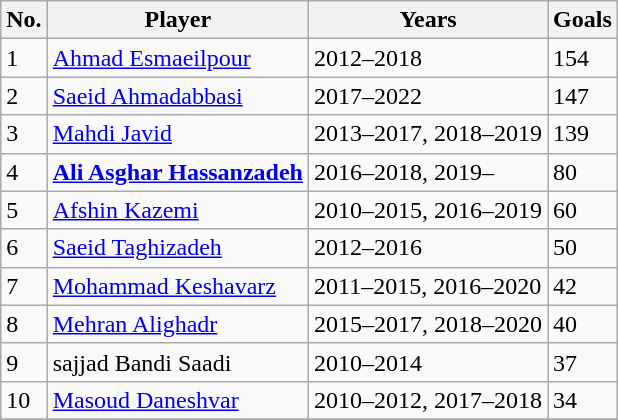<table class="wikitable">
<tr>
<th>No.</th>
<th>Player</th>
<th>Years</th>
<th>Goals</th>
</tr>
<tr>
<td>1</td>
<td> <a href='#'>Ahmad Esmaeilpour</a></td>
<td>2012–2018</td>
<td>154</td>
</tr>
<tr>
<td>2</td>
<td> <a href='#'>Saeid Ahmadabbasi</a></td>
<td>2017–2022</td>
<td>147</td>
</tr>
<tr>
<td>3</td>
<td> <a href='#'>Mahdi Javid</a></td>
<td>2013–2017, 2018–2019</td>
<td>139</td>
</tr>
<tr>
<td>4</td>
<td> <strong><a href='#'>Ali Asghar Hassanzadeh</a></strong></td>
<td>2016–2018, 2019–</td>
<td>80</td>
</tr>
<tr>
<td>5</td>
<td> <a href='#'>Afshin Kazemi</a></td>
<td>2010–2015, 2016–2019</td>
<td>60</td>
</tr>
<tr>
<td>6</td>
<td> <a href='#'>Saeid Taghizadeh</a></td>
<td>2012–2016</td>
<td>50</td>
</tr>
<tr>
<td>7</td>
<td> <a href='#'>Mohammad Keshavarz</a></td>
<td>2011–2015, 2016–2020</td>
<td>42</td>
</tr>
<tr>
<td>8</td>
<td> <a href='#'>Mehran Alighadr</a></td>
<td>2015–2017, 2018–2020</td>
<td>40</td>
</tr>
<tr>
<td>9</td>
<td> sajjad Bandi Saadi</td>
<td>2010–2014</td>
<td>37</td>
</tr>
<tr>
<td>10</td>
<td> <a href='#'>Masoud Daneshvar</a></td>
<td>2010–2012, 2017–2018</td>
<td>34</td>
</tr>
<tr>
</tr>
</table>
